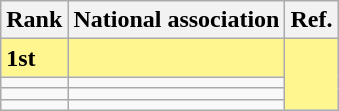<table class="wikitable">
<tr>
<th>Rank</th>
<th>National association</th>
<th>Ref.</th>
</tr>
<tr bgcolor="#FFF68F">
<td><strong>1st</strong></td>
<td><strong></strong></td>
<td rowspan=4></td>
</tr>
<tr>
<td></td>
<td></td>
</tr>
<tr>
<td></td>
<td></td>
</tr>
<tr>
<td></td>
<td></td>
</tr>
</table>
